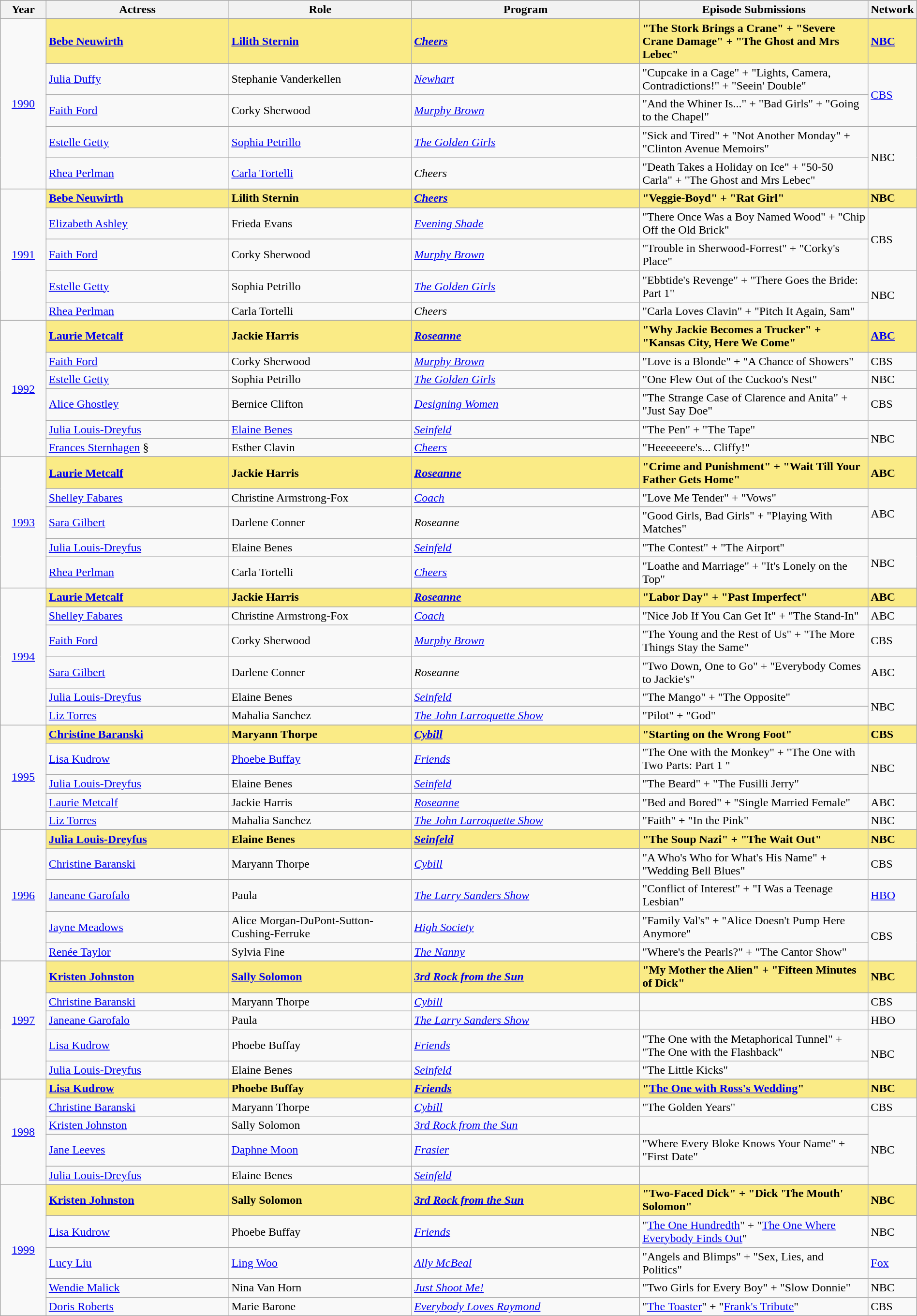<table class="wikitable" style="width:100%">
<tr style="background:#bebebe;">
<th style="width:5%;">Year</th>
<th style="width:20%;">Actress</th>
<th style="width:20%;">Role</th>
<th style="width:25%;">Program</th>
<th style="width:25%;">Episode Submissions</th>
<th style="width:5%;">Network</th>
</tr>
<tr>
<td rowspan=6 style="text-align:center"><a href='#'>1990</a><br></td>
</tr>
<tr style="background:#FAEB86">
<td><strong><a href='#'>Bebe Neuwirth</a></strong></td>
<td><strong><a href='#'>Lilith Sternin</a></strong></td>
<td><strong><em><a href='#'>Cheers</a></em></strong></td>
<td><strong>"The Stork Brings a Crane" + "Severe Crane Damage" + "The Ghost and Mrs Lebec"</strong></td>
<td><strong><a href='#'>NBC</a></strong></td>
</tr>
<tr>
<td><a href='#'>Julia Duffy</a></td>
<td>Stephanie Vanderkellen</td>
<td><em><a href='#'>Newhart</a></em></td>
<td>"Cupcake in a Cage" + "Lights, Camera, Contradictions!" + "Seein' Double"</td>
<td rowspan=2><a href='#'>CBS</a></td>
</tr>
<tr>
<td><a href='#'>Faith Ford</a></td>
<td>Corky Sherwood</td>
<td><em><a href='#'>Murphy Brown</a></em></td>
<td>"And the Whiner Is..." + "Bad Girls" + "Going to the Chapel"</td>
</tr>
<tr>
<td><a href='#'>Estelle Getty</a></td>
<td><a href='#'>Sophia Petrillo</a></td>
<td><em><a href='#'>The Golden Girls</a></em></td>
<td>"Sick and Tired" + "Not Another Monday" + "Clinton Avenue Memoirs"</td>
<td rowspan=2>NBC</td>
</tr>
<tr>
<td><a href='#'>Rhea Perlman</a></td>
<td><a href='#'>Carla Tortelli</a></td>
<td><em>Cheers</em></td>
<td>"Death Takes a Holiday on Ice" + "50-50 Carla" + "The Ghost and Mrs Lebec"</td>
</tr>
<tr>
<td rowspan=6 style="text-align:center"><a href='#'>1991</a><br></td>
</tr>
<tr style="background:#FAEB86">
<td><strong><a href='#'>Bebe Neuwirth</a></strong></td>
<td><strong>Lilith Sternin</strong></td>
<td><strong><em><a href='#'>Cheers</a></em></strong></td>
<td><strong>"Veggie-Boyd" + "Rat Girl"</strong></td>
<td><strong>NBC</strong></td>
</tr>
<tr>
<td><a href='#'>Elizabeth Ashley</a></td>
<td>Frieda Evans</td>
<td><em><a href='#'>Evening Shade</a></em></td>
<td>"There Once Was a Boy Named Wood" + "Chip Off the Old Brick"</td>
<td rowspan=2>CBS</td>
</tr>
<tr>
<td><a href='#'>Faith Ford</a></td>
<td>Corky Sherwood</td>
<td><em><a href='#'>Murphy Brown</a></em></td>
<td>"Trouble in Sherwood-Forrest" + "Corky's Place"</td>
</tr>
<tr>
<td><a href='#'>Estelle Getty</a></td>
<td>Sophia Petrillo</td>
<td><em><a href='#'>The Golden Girls</a></em></td>
<td>"Ebbtide's Revenge" + "There Goes the Bride: Part 1"</td>
<td rowspan=2>NBC</td>
</tr>
<tr>
<td><a href='#'>Rhea Perlman</a></td>
<td>Carla Tortelli</td>
<td><em>Cheers</em></td>
<td>"Carla Loves Clavin" + "Pitch It Again, Sam"</td>
</tr>
<tr>
<td rowspan=7 style="text-align:center"><a href='#'>1992</a><br></td>
</tr>
<tr style="background:#FAEB86">
<td><strong><a href='#'>Laurie Metcalf</a></strong></td>
<td><strong>Jackie Harris</strong></td>
<td><strong><em><a href='#'>Roseanne</a></em></strong></td>
<td><strong>"Why Jackie Becomes a Trucker" + "Kansas City, Here We Come"</strong></td>
<td><strong><a href='#'>ABC</a></strong></td>
</tr>
<tr>
<td><a href='#'>Faith Ford</a></td>
<td>Corky Sherwood</td>
<td><em><a href='#'>Murphy Brown</a></em></td>
<td>"Love is a Blonde" + "A Chance of Showers"</td>
<td>CBS</td>
</tr>
<tr>
<td><a href='#'>Estelle Getty</a></td>
<td>Sophia Petrillo</td>
<td><em><a href='#'>The Golden Girls</a></em></td>
<td>"One Flew Out of the Cuckoo's Nest"</td>
<td>NBC</td>
</tr>
<tr>
<td><a href='#'>Alice Ghostley</a></td>
<td>Bernice Clifton</td>
<td><em><a href='#'>Designing Women</a></em></td>
<td>"The Strange Case of Clarence and Anita" + "Just Say Doe"</td>
<td>CBS</td>
</tr>
<tr>
<td><a href='#'>Julia Louis-Dreyfus</a></td>
<td><a href='#'>Elaine Benes</a></td>
<td><em><a href='#'>Seinfeld</a></em></td>
<td>"The Pen" + "The Tape"</td>
<td rowspan=2>NBC</td>
</tr>
<tr>
<td><a href='#'>Frances Sternhagen</a> §</td>
<td>Esther Clavin</td>
<td><em><a href='#'>Cheers</a></em></td>
<td>"Heeeeeere's... Cliffy!"</td>
</tr>
<tr>
<td rowspan=6 style="text-align:center"><a href='#'>1993</a><br></td>
</tr>
<tr style="background:#FAEB86">
<td><strong><a href='#'>Laurie Metcalf</a></strong></td>
<td><strong>Jackie Harris</strong></td>
<td><strong><em><a href='#'>Roseanne</a></em></strong></td>
<td><strong>"Crime and Punishment" + "Wait Till Your Father Gets Home"</strong></td>
<td><strong>ABC</strong></td>
</tr>
<tr>
<td><a href='#'>Shelley Fabares</a></td>
<td>Christine Armstrong-Fox</td>
<td><em><a href='#'>Coach</a></em></td>
<td>"Love Me Tender" + "Vows"</td>
<td rowspan=2>ABC</td>
</tr>
<tr>
<td><a href='#'>Sara Gilbert</a></td>
<td>Darlene Conner</td>
<td><em>Roseanne</em></td>
<td>"Good Girls, Bad Girls" + "Playing With Matches"</td>
</tr>
<tr>
<td><a href='#'>Julia Louis-Dreyfus</a></td>
<td>Elaine Benes</td>
<td><em><a href='#'>Seinfeld</a></em></td>
<td>"The Contest" + "The Airport"</td>
<td rowspan=2>NBC</td>
</tr>
<tr>
<td><a href='#'>Rhea Perlman</a></td>
<td>Carla Tortelli</td>
<td><em><a href='#'>Cheers</a></em></td>
<td>"Loathe and Marriage" + "It's Lonely on the Top"</td>
</tr>
<tr>
<td rowspan=7 style="text-align:center"><a href='#'>1994</a><br></td>
</tr>
<tr style="background:#FAEB86">
<td><strong><a href='#'>Laurie Metcalf</a></strong></td>
<td><strong>Jackie Harris</strong></td>
<td><strong><em><a href='#'>Roseanne</a></em></strong></td>
<td><strong>"Labor Day" + "Past Imperfect"</strong></td>
<td><strong>ABC</strong></td>
</tr>
<tr>
<td><a href='#'>Shelley Fabares</a></td>
<td>Christine Armstrong-Fox</td>
<td><em><a href='#'>Coach</a></em></td>
<td>"Nice Job If You Can Get It" + "The Stand-In"</td>
<td>ABC</td>
</tr>
<tr>
<td><a href='#'>Faith Ford</a></td>
<td>Corky Sherwood</td>
<td><em><a href='#'>Murphy Brown</a></em></td>
<td>"The Young and the Rest of Us" + "The More Things Stay the Same"</td>
<td>CBS</td>
</tr>
<tr>
<td><a href='#'>Sara Gilbert</a></td>
<td>Darlene Conner</td>
<td><em>Roseanne</em></td>
<td>"Two Down, One to Go" + "Everybody Comes to Jackie's"</td>
<td>ABC</td>
</tr>
<tr>
<td><a href='#'>Julia Louis-Dreyfus</a></td>
<td>Elaine Benes</td>
<td><em><a href='#'>Seinfeld</a></em></td>
<td>"The Mango" + "The Opposite"</td>
<td rowspan=2>NBC</td>
</tr>
<tr>
<td><a href='#'>Liz Torres</a></td>
<td>Mahalia Sanchez</td>
<td><em><a href='#'>The John Larroquette Show</a></em></td>
<td>"Pilot" + "God"</td>
</tr>
<tr>
<td rowspan=6 style="text-align:center"><a href='#'>1995</a><br></td>
</tr>
<tr style="background:#FAEB86">
<td><strong><a href='#'>Christine Baranski</a></strong></td>
<td><strong>Maryann Thorpe</strong></td>
<td><strong><em><a href='#'>Cybill</a></em></strong></td>
<td><strong>"Starting on the Wrong Foot"</strong></td>
<td><strong>CBS</strong></td>
</tr>
<tr>
<td><a href='#'>Lisa Kudrow</a></td>
<td><a href='#'>Phoebe Buffay</a></td>
<td><em><a href='#'>Friends</a></em></td>
<td>"The One with the Monkey" + "The One with Two Parts: Part 1 "</td>
<td rowspan=2>NBC</td>
</tr>
<tr>
<td><a href='#'>Julia Louis-Dreyfus</a></td>
<td>Elaine Benes</td>
<td><em><a href='#'>Seinfeld</a></em></td>
<td>"The Beard" + "The Fusilli Jerry"</td>
</tr>
<tr>
<td><a href='#'>Laurie Metcalf</a></td>
<td>Jackie Harris</td>
<td><em><a href='#'>Roseanne</a></em></td>
<td>"Bed and Bored" + "Single Married Female"</td>
<td>ABC</td>
</tr>
<tr>
<td><a href='#'>Liz Torres</a></td>
<td>Mahalia Sanchez</td>
<td><em><a href='#'>The John Larroquette Show</a></em></td>
<td>"Faith" + "In the Pink"</td>
<td>NBC</td>
</tr>
<tr>
<td rowspan=6 style="text-align:center"><a href='#'>1996</a><br></td>
</tr>
<tr style="background:#FAEB86">
<td><strong><a href='#'>Julia Louis-Dreyfus</a></strong></td>
<td><strong>Elaine Benes</strong></td>
<td><strong><em><a href='#'>Seinfeld</a></em></strong></td>
<td><strong>"The Soup Nazi" + "The Wait Out"</strong></td>
<td><strong>NBC</strong></td>
</tr>
<tr>
<td><a href='#'>Christine Baranski</a></td>
<td>Maryann Thorpe</td>
<td><em><a href='#'>Cybill</a></em></td>
<td>"A Who's Who for What's His Name" + "Wedding Bell Blues"</td>
<td>CBS</td>
</tr>
<tr>
<td><a href='#'>Janeane Garofalo</a></td>
<td>Paula</td>
<td><em><a href='#'>The Larry Sanders Show</a></em></td>
<td>"Conflict of Interest" + "I Was a Teenage Lesbian"</td>
<td><a href='#'>HBO</a></td>
</tr>
<tr>
<td><a href='#'>Jayne Meadows</a></td>
<td>Alice Morgan-DuPont-Sutton-Cushing-Ferruke</td>
<td><em><a href='#'>High Society</a></em></td>
<td>"Family Val's" + "Alice Doesn't Pump Here Anymore"</td>
<td rowspan=2>CBS</td>
</tr>
<tr>
<td><a href='#'>Renée Taylor</a></td>
<td>Sylvia Fine</td>
<td><em><a href='#'>The Nanny</a></em></td>
<td>"Where's the Pearls?" + "The Cantor Show"</td>
</tr>
<tr>
<td rowspan=6 style="text-align:center"><a href='#'>1997</a><br></td>
</tr>
<tr style="background:#FAEB86">
<td><strong><a href='#'>Kristen Johnston</a></strong></td>
<td><strong><a href='#'>Sally Solomon</a></strong></td>
<td><strong><em><a href='#'>3rd Rock from the Sun</a></em></strong></td>
<td><strong>"My Mother the Alien" + "Fifteen Minutes of Dick"</strong></td>
<td><strong>NBC</strong></td>
</tr>
<tr>
<td><a href='#'>Christine Baranski</a></td>
<td>Maryann Thorpe</td>
<td><em><a href='#'>Cybill</a></em></td>
<td></td>
<td>CBS</td>
</tr>
<tr>
<td><a href='#'>Janeane Garofalo</a></td>
<td>Paula</td>
<td><em><a href='#'>The Larry Sanders Show</a></em></td>
<td></td>
<td>HBO</td>
</tr>
<tr>
<td><a href='#'>Lisa Kudrow</a></td>
<td>Phoebe Buffay</td>
<td><em><a href='#'>Friends</a></em></td>
<td>"The One with the Metaphorical Tunnel" + "The One with the Flashback"</td>
<td rowspan=2>NBC</td>
</tr>
<tr>
<td><a href='#'>Julia Louis-Dreyfus</a></td>
<td>Elaine Benes</td>
<td><em><a href='#'>Seinfeld</a></em></td>
<td>"The Little Kicks"</td>
</tr>
<tr>
<td rowspan=6 style="text-align:center"><a href='#'>1998</a><br></td>
</tr>
<tr style="background:#FAEB86">
<td><strong><a href='#'>Lisa Kudrow</a></strong></td>
<td><strong>Phoebe Buffay</strong></td>
<td><strong><em><a href='#'>Friends</a></em></strong></td>
<td><strong>"<a href='#'>The One with Ross's Wedding</a>"</strong></td>
<td><strong>NBC</strong></td>
</tr>
<tr>
<td><a href='#'>Christine Baranski</a></td>
<td>Maryann Thorpe</td>
<td><em><a href='#'>Cybill</a></em></td>
<td>"The Golden Years"</td>
<td>CBS</td>
</tr>
<tr>
<td><a href='#'>Kristen Johnston</a></td>
<td>Sally Solomon</td>
<td><em><a href='#'>3rd Rock from the Sun</a></em></td>
<td></td>
<td rowspan=3>NBC</td>
</tr>
<tr>
<td><a href='#'>Jane Leeves</a></td>
<td><a href='#'>Daphne Moon</a></td>
<td><em><a href='#'>Frasier</a></em></td>
<td>"Where Every Bloke Knows Your Name" + "First Date"</td>
</tr>
<tr>
<td><a href='#'>Julia Louis-Dreyfus</a></td>
<td>Elaine Benes</td>
<td><em><a href='#'>Seinfeld</a></em></td>
<td></td>
</tr>
<tr>
<td rowspan=6 style="text-align:center"><a href='#'>1999</a><br></td>
</tr>
<tr style="background:#FAEB86">
<td><strong><a href='#'>Kristen Johnston</a></strong></td>
<td><strong>Sally Solomon</strong></td>
<td><strong><em><a href='#'>3rd Rock from the Sun</a></em></strong></td>
<td><strong>"Two-Faced Dick" + "Dick 'The Mouth' Solomon"</strong></td>
<td><strong>NBC</strong></td>
</tr>
<tr>
<td><a href='#'>Lisa Kudrow</a></td>
<td>Phoebe Buffay</td>
<td><em><a href='#'>Friends</a></em></td>
<td>"<a href='#'>The One Hundredth</a>" + "<a href='#'>The One Where Everybody Finds Out</a>"</td>
<td>NBC</td>
</tr>
<tr>
<td><a href='#'>Lucy Liu</a></td>
<td><a href='#'>Ling Woo</a></td>
<td><em><a href='#'>Ally McBeal</a></em></td>
<td>"Angels and Blimps" + "Sex, Lies, and Politics"</td>
<td><a href='#'>Fox</a></td>
</tr>
<tr>
<td><a href='#'>Wendie Malick</a></td>
<td>Nina Van Horn</td>
<td><em><a href='#'>Just Shoot Me!</a></em></td>
<td>"Two Girls for Every Boy" + "Slow Donnie"</td>
<td>NBC</td>
</tr>
<tr>
<td><a href='#'>Doris Roberts</a></td>
<td>Marie Barone</td>
<td><em><a href='#'>Everybody Loves Raymond</a></em></td>
<td>"<a href='#'>The Toaster</a>" + "<a href='#'>Frank's Tribute</a>"</td>
<td>CBS</td>
</tr>
</table>
